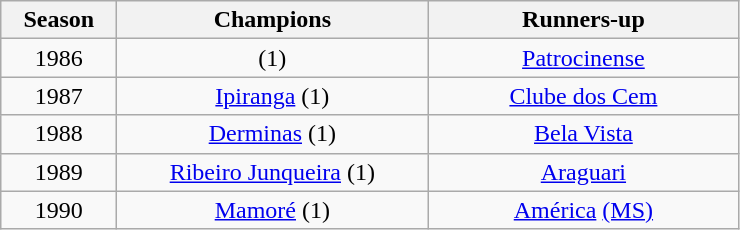<table class="wikitable" style="text-align:center; margin-left:1em;">
<tr>
<th style="width:70px">Season</th>
<th style="width:200px">Champions</th>
<th style="width:200px">Runners-up</th>
</tr>
<tr>
<td>1986</td>
<td> (1)</td>
<td><a href='#'>Patrocinense</a></td>
</tr>
<tr>
<td>1987</td>
<td><a href='#'>Ipiranga</a> (1)</td>
<td><a href='#'>Clube dos Cem</a></td>
</tr>
<tr>
<td>1988</td>
<td><a href='#'>Derminas</a> (1)</td>
<td><a href='#'>Bela Vista</a></td>
</tr>
<tr>
<td>1989</td>
<td><a href='#'>Ribeiro Junqueira</a> (1)</td>
<td><a href='#'>Araguari</a></td>
</tr>
<tr>
<td>1990</td>
<td><a href='#'>Mamoré</a> (1)</td>
<td><a href='#'>América</a> <a href='#'>(MS)</a></td>
</tr>
</table>
